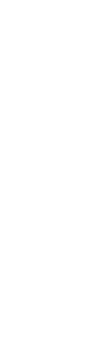<table style="background:white; color:black" border="0" height="230" align="center" valign="bottom" cellpadding=10px cellspacing=0px>
<tr align="center">
<td></td>
<td></td>
<td></td>
</tr>
<tr align="center" valign="top">
</tr>
</table>
